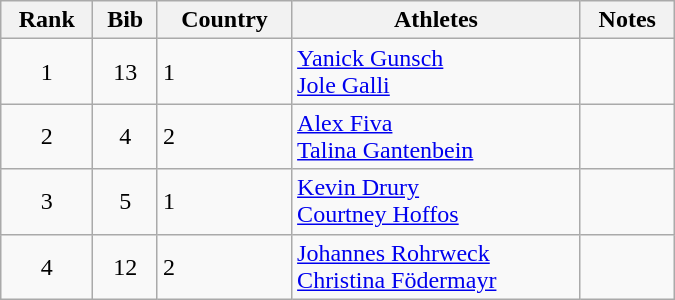<table class="wikitable" style="text-align:center; width:450px">
<tr>
<th>Rank</th>
<th>Bib</th>
<th>Country</th>
<th>Athletes</th>
<th>Notes</th>
</tr>
<tr>
<td>1</td>
<td>13</td>
<td align=left> 1</td>
<td align=left><a href='#'>Yanick Gunsch</a><br><a href='#'>Jole Galli</a></td>
<td></td>
</tr>
<tr>
<td>2</td>
<td>4</td>
<td align=left> 2</td>
<td align=left><a href='#'>Alex Fiva</a><br><a href='#'>Talina Gantenbein</a></td>
<td></td>
</tr>
<tr>
<td>3</td>
<td>5</td>
<td align=left> 1</td>
<td align=left><a href='#'>Kevin Drury</a><br><a href='#'>Courtney Hoffos</a></td>
<td></td>
</tr>
<tr>
<td>4</td>
<td>12</td>
<td align=left> 2</td>
<td align=left><a href='#'>Johannes Rohrweck</a><br><a href='#'>Christina Födermayr</a></td>
<td></td>
</tr>
</table>
